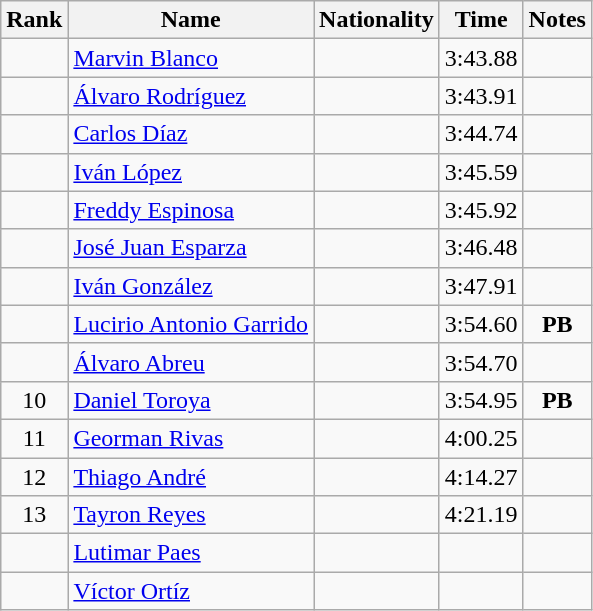<table class="wikitable sortable" style="text-align:center">
<tr>
<th>Rank</th>
<th>Name</th>
<th>Nationality</th>
<th>Time</th>
<th>Notes</th>
</tr>
<tr>
<td></td>
<td align=left><a href='#'>Marvin Blanco</a></td>
<td align=left></td>
<td>3:43.88</td>
<td></td>
</tr>
<tr>
<td></td>
<td align=left><a href='#'>Álvaro Rodríguez</a></td>
<td align=left></td>
<td>3:43.91</td>
<td></td>
</tr>
<tr>
<td></td>
<td align=left><a href='#'>Carlos Díaz</a></td>
<td align=left></td>
<td>3:44.74</td>
<td></td>
</tr>
<tr>
<td></td>
<td align=left><a href='#'>Iván López</a></td>
<td align=left></td>
<td>3:45.59</td>
<td></td>
</tr>
<tr>
<td></td>
<td align=left><a href='#'>Freddy Espinosa</a></td>
<td align=left></td>
<td>3:45.92</td>
<td></td>
</tr>
<tr>
<td></td>
<td align=left><a href='#'>José Juan Esparza</a></td>
<td align=left></td>
<td>3:46.48</td>
<td></td>
</tr>
<tr>
<td></td>
<td align=left><a href='#'>Iván González</a></td>
<td align=left></td>
<td>3:47.91</td>
<td></td>
</tr>
<tr>
<td></td>
<td align=left><a href='#'>Lucirio Antonio Garrido</a></td>
<td align=left></td>
<td>3:54.60</td>
<td><strong>PB</strong></td>
</tr>
<tr>
<td></td>
<td align=left><a href='#'>Álvaro Abreu</a></td>
<td align=left></td>
<td>3:54.70</td>
<td></td>
</tr>
<tr>
<td>10</td>
<td align=left><a href='#'>Daniel Toroya</a></td>
<td align=left></td>
<td>3:54.95</td>
<td><strong>PB</strong></td>
</tr>
<tr>
<td>11</td>
<td align=left><a href='#'>Georman Rivas</a></td>
<td align=left></td>
<td>4:00.25</td>
<td></td>
</tr>
<tr>
<td>12</td>
<td align=left><a href='#'>Thiago André</a></td>
<td align=left></td>
<td>4:14.27</td>
<td></td>
</tr>
<tr>
<td>13</td>
<td align=left><a href='#'>Tayron Reyes</a></td>
<td align=left></td>
<td>4:21.19</td>
<td></td>
</tr>
<tr>
<td></td>
<td align=left><a href='#'>Lutimar Paes</a></td>
<td align=left></td>
<td></td>
<td></td>
</tr>
<tr>
<td></td>
<td align=left><a href='#'>Víctor Ortíz</a></td>
<td align=left></td>
<td></td>
<td></td>
</tr>
</table>
